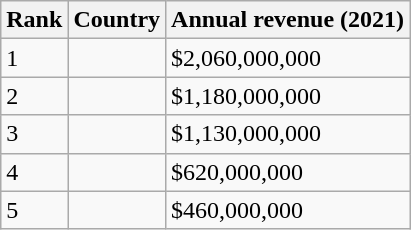<table class="wikitable sortable">
<tr>
<th>Rank</th>
<th>Country</th>
<th>Annual revenue (2021)</th>
</tr>
<tr>
<td>1</td>
<td></td>
<td>$2,060,000,000</td>
</tr>
<tr>
<td>2</td>
<td></td>
<td>$1,180,000,000</td>
</tr>
<tr>
<td>3</td>
<td></td>
<td>$1,130,000,000</td>
</tr>
<tr>
<td>4</td>
<td></td>
<td>$620,000,000</td>
</tr>
<tr>
<td>5</td>
<td></td>
<td>$460,000,000</td>
</tr>
</table>
